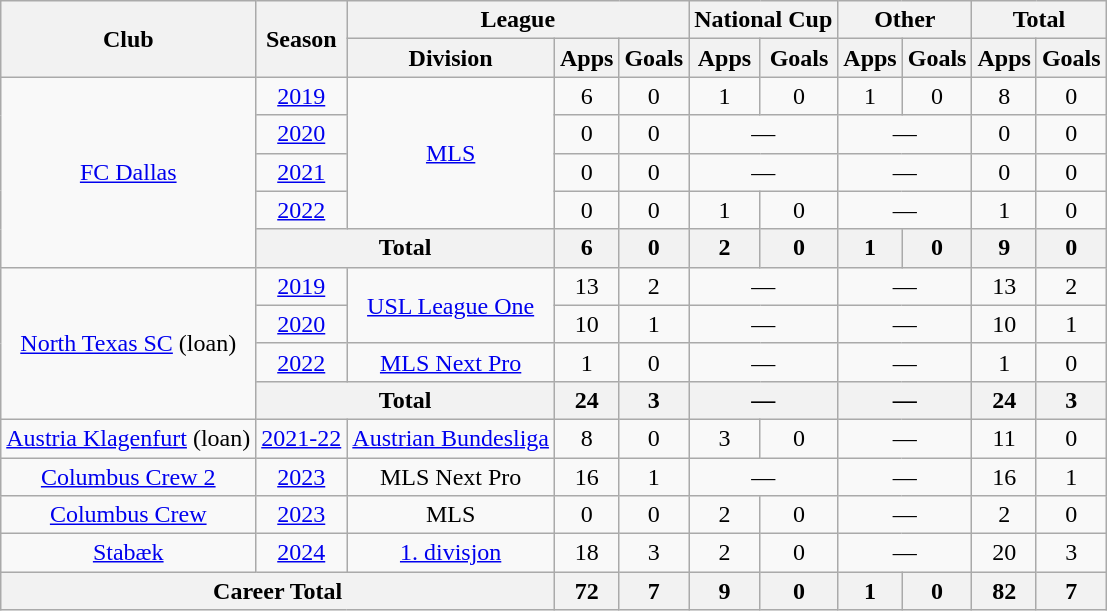<table class="wikitable" style="text-align: center">
<tr>
<th rowspan="2">Club</th>
<th rowspan="2">Season</th>
<th colspan="3">League</th>
<th colspan="2">National Cup</th>
<th colspan="2">Other</th>
<th colspan="2">Total</th>
</tr>
<tr>
<th>Division</th>
<th>Apps</th>
<th>Goals</th>
<th>Apps</th>
<th>Goals</th>
<th>Apps</th>
<th>Goals</th>
<th>Apps</th>
<th>Goals</th>
</tr>
<tr>
<td rowspan="5"><a href='#'>FC Dallas</a></td>
<td><a href='#'>2019</a></td>
<td rowspan="4"><a href='#'>MLS</a></td>
<td>6</td>
<td>0</td>
<td>1</td>
<td>0</td>
<td>1</td>
<td>0</td>
<td>8</td>
<td>0</td>
</tr>
<tr>
<td><a href='#'>2020</a></td>
<td>0</td>
<td>0</td>
<td colspan="2">—</td>
<td colspan="2">—</td>
<td>0</td>
<td>0</td>
</tr>
<tr>
<td><a href='#'>2021</a></td>
<td>0</td>
<td>0</td>
<td colspan="2">—</td>
<td colspan="2">—</td>
<td>0</td>
<td>0</td>
</tr>
<tr>
<td><a href='#'>2022</a></td>
<td>0</td>
<td>0</td>
<td>1</td>
<td>0</td>
<td colspan="2">—</td>
<td>1</td>
<td>0</td>
</tr>
<tr>
<th colspan="2">Total</th>
<th>6</th>
<th>0</th>
<th>2</th>
<th>0</th>
<th>1</th>
<th>0</th>
<th>9</th>
<th>0</th>
</tr>
<tr>
<td rowspan="4"><a href='#'>North Texas SC</a> (loan)</td>
<td><a href='#'>2019</a></td>
<td rowspan="2"><a href='#'>USL League One</a></td>
<td>13</td>
<td>2</td>
<td colspan="2">—</td>
<td colspan="2">—</td>
<td>13</td>
<td>2</td>
</tr>
<tr>
<td><a href='#'>2020</a></td>
<td>10</td>
<td>1</td>
<td colspan="2">—</td>
<td colspan="2">—</td>
<td>10</td>
<td>1</td>
</tr>
<tr>
<td><a href='#'>2022</a></td>
<td><a href='#'>MLS Next Pro</a></td>
<td>1</td>
<td>0</td>
<td colspan="2">—</td>
<td colspan="2">—</td>
<td>1</td>
<td>0</td>
</tr>
<tr>
<th colspan="2">Total</th>
<th>24</th>
<th>3</th>
<th colspan="2">—</th>
<th colspan="2">—</th>
<th>24</th>
<th>3</th>
</tr>
<tr>
<td><a href='#'>Austria Klagenfurt</a> (loan)</td>
<td><a href='#'>2021-22</a></td>
<td><a href='#'>Austrian Bundesliga</a></td>
<td>8</td>
<td>0</td>
<td>3</td>
<td>0</td>
<td colspan="2">—</td>
<td>11</td>
<td>0</td>
</tr>
<tr>
<td><a href='#'>Columbus Crew 2</a></td>
<td><a href='#'>2023</a></td>
<td>MLS Next Pro</td>
<td>16</td>
<td>1</td>
<td colspan="2">—</td>
<td colspan="2">—</td>
<td>16</td>
<td>1</td>
</tr>
<tr>
<td><a href='#'>Columbus Crew</a></td>
<td><a href='#'>2023</a></td>
<td>MLS</td>
<td>0</td>
<td>0</td>
<td>2</td>
<td>0</td>
<td colspan="2">—</td>
<td>2</td>
<td>0</td>
</tr>
<tr>
<td><a href='#'>Stabæk</a></td>
<td><a href='#'>2024</a></td>
<td><a href='#'>1. divisjon</a></td>
<td>18</td>
<td>3</td>
<td>2</td>
<td>0</td>
<td colspan="2">—</td>
<td>20</td>
<td>3</td>
</tr>
<tr>
<th colspan="3">Career Total</th>
<th>72</th>
<th>7</th>
<th>9</th>
<th>0</th>
<th>1</th>
<th>0</th>
<th>82</th>
<th>7</th>
</tr>
</table>
